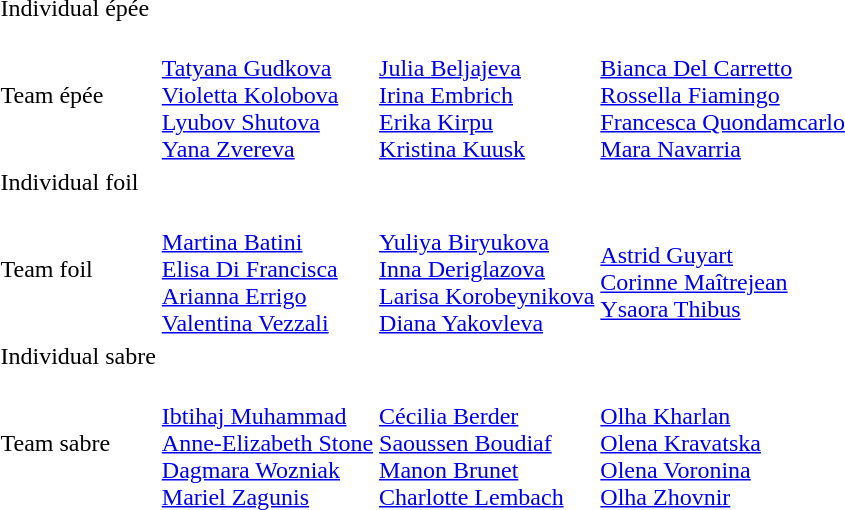<table>
<tr>
<td>Individual épée<br></td>
<td></td>
<td></td>
<td><br></td>
</tr>
<tr>
<td>Team épée<br></td>
<td><br><a href='#'>Tatyana Gudkova</a><br><a href='#'>Violetta Kolobova</a><br><a href='#'>Lyubov Shutova</a><br><a href='#'>Yana Zvereva</a></td>
<td><br><a href='#'>Julia Beljajeva</a><br><a href='#'>Irina Embrich</a><br><a href='#'>Erika Kirpu</a><br><a href='#'>Kristina Kuusk</a></td>
<td><br><a href='#'>Bianca Del Carretto</a><br><a href='#'>Rossella Fiamingo</a><br><a href='#'>Francesca Quondamcarlo</a><br><a href='#'>Mara Navarria</a></td>
</tr>
<tr>
<td>Individual foil<br></td>
<td></td>
<td></td>
<td><br></td>
</tr>
<tr>
<td>Team foil<br></td>
<td><br><a href='#'>Martina Batini</a><br><a href='#'>Elisa Di Francisca</a><br><a href='#'>Arianna Errigo</a><br><a href='#'>Valentina Vezzali</a></td>
<td><br><a href='#'>Yuliya Biryukova</a><br><a href='#'>Inna Deriglazova</a><br><a href='#'>Larisa Korobeynikova</a><br><a href='#'>Diana Yakovleva</a></td>
<td><br><a href='#'>Astrid Guyart</a><br><a href='#'>Corinne Maîtrejean</a><br><a href='#'>Ysaora Thibus</a></td>
</tr>
<tr>
<td>Individual sabre<br></td>
<td></td>
<td></td>
<td><br></td>
</tr>
<tr>
<td>Team sabre<br></td>
<td><br><a href='#'>Ibtihaj Muhammad</a><br><a href='#'>Anne-Elizabeth Stone</a><br><a href='#'>Dagmara Wozniak</a><br><a href='#'>Mariel Zagunis</a></td>
<td><br><a href='#'>Cécilia Berder</a><br><a href='#'>Saoussen Boudiaf</a><br><a href='#'>Manon Brunet</a><br><a href='#'>Charlotte Lembach</a></td>
<td><br><a href='#'>Olha Kharlan</a><br><a href='#'>Olena Kravatska</a><br><a href='#'>Olena Voronina</a><br><a href='#'>Olha Zhovnir</a></td>
</tr>
</table>
